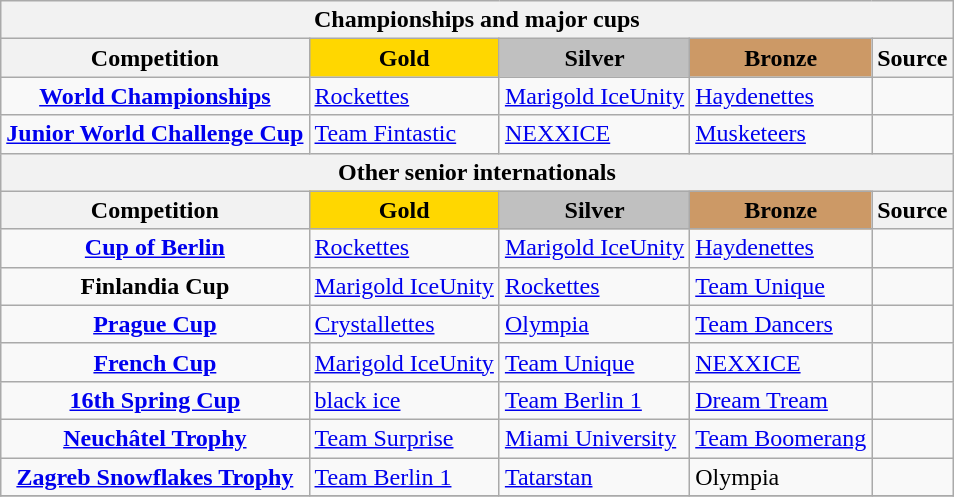<table class="wikitable">
<tr>
<th colspan=5>Championships and major cups</th>
</tr>
<tr>
<th>Competition</th>
<td align=center bgcolor=gold><strong>Gold</strong></td>
<td align=center bgcolor=silver><strong>Silver</strong></td>
<td align=center bgcolor=cc9966><strong>Bronze</strong></td>
<th>Source</th>
</tr>
<tr>
<td align="center"><strong><a href='#'>World Championships</a></strong></td>
<td> <a href='#'>Rockettes</a></td>
<td> <a href='#'>Marigold IceUnity</a></td>
<td> <a href='#'>Haydenettes</a></td>
<td align="center"></td>
</tr>
<tr>
<td align="center"><strong><a href='#'>Junior World Challenge Cup</a></strong></td>
<td> <a href='#'>Team Fintastic</a></td>
<td> <a href='#'>NEXXICE</a></td>
<td> <a href='#'>Musketeers</a></td>
<td align="center"></td>
</tr>
<tr>
<th colspan=5>Other senior internationals</th>
</tr>
<tr>
<th>Competition</th>
<td align=center bgcolor=gold><strong>Gold</strong></td>
<td align=center bgcolor=silver><strong>Silver</strong></td>
<td align=center bgcolor=cc9966><strong>Bronze</strong></td>
<th>Source</th>
</tr>
<tr>
<td align="center"><strong><a href='#'>Cup of Berlin</a></strong></td>
<td> <a href='#'>Rockettes</a></td>
<td> <a href='#'>Marigold IceUnity</a></td>
<td> <a href='#'>Haydenettes</a></td>
<td align="center"></td>
</tr>
<tr>
<td align="center"><strong>Finlandia Cup</strong></td>
<td> <a href='#'>Marigold IceUnity</a></td>
<td> <a href='#'>Rockettes</a></td>
<td> <a href='#'>Team Unique</a></td>
<td align="center"></td>
</tr>
<tr>
<td align="center"><strong><a href='#'>Prague Cup</a></strong></td>
<td> <a href='#'>Crystallettes</a></td>
<td> <a href='#'>Olympia</a></td>
<td> <a href='#'>Team Dancers</a></td>
<td align="center"></td>
</tr>
<tr>
<td align="center"><strong><a href='#'>French Cup</a></strong></td>
<td> <a href='#'>Marigold IceUnity</a></td>
<td> <a href='#'>Team Unique</a></td>
<td> <a href='#'>NEXXICE</a></td>
<td align="center"></td>
</tr>
<tr>
<td align="center"><strong><a href='#'>16th Spring Cup</a></strong></td>
<td> <a href='#'>black ice</a></td>
<td> <a href='#'>Team Berlin 1</a></td>
<td> <a href='#'>Dream Tream</a></td>
<td align="center"></td>
</tr>
<tr>
<td align="center"><strong><a href='#'>Neuchâtel Trophy</a></strong></td>
<td> <a href='#'>Team Surprise</a></td>
<td> <a href='#'>Miami University</a></td>
<td> <a href='#'>Team Boomerang</a></td>
<td align="center"></td>
</tr>
<tr>
<td align="center"><strong><a href='#'>Zagreb Snowflakes Trophy</a></strong></td>
<td> <a href='#'>Team Berlin 1</a></td>
<td> <a href='#'>Tatarstan</a></td>
<td> Olympia</td>
<td align="center"></td>
</tr>
<tr>
</tr>
</table>
